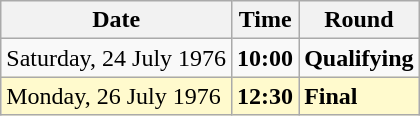<table class="wikitable">
<tr>
<th>Date</th>
<th>Time</th>
<th>Round</th>
</tr>
<tr>
<td>Saturday, 24 July 1976</td>
<td><strong>10:00</strong></td>
<td><strong>Qualifying</strong></td>
</tr>
<tr bgcolor=lemonchiffon>
<td>Monday, 26 July 1976</td>
<td><strong>12:30</strong></td>
<td><strong>Final</strong></td>
</tr>
</table>
